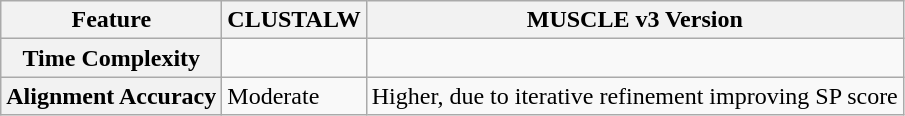<table class="wikitable">
<tr>
<th>Feature</th>
<th>CLUSTALW</th>
<th>MUSCLE v3 Version</th>
</tr>
<tr>
<th>Time Complexity</th>
<td></td>
<td></td>
</tr>
<tr>
<th>Alignment Accuracy</th>
<td>Moderate</td>
<td>Higher, due to iterative refinement improving SP score</td>
</tr>
</table>
